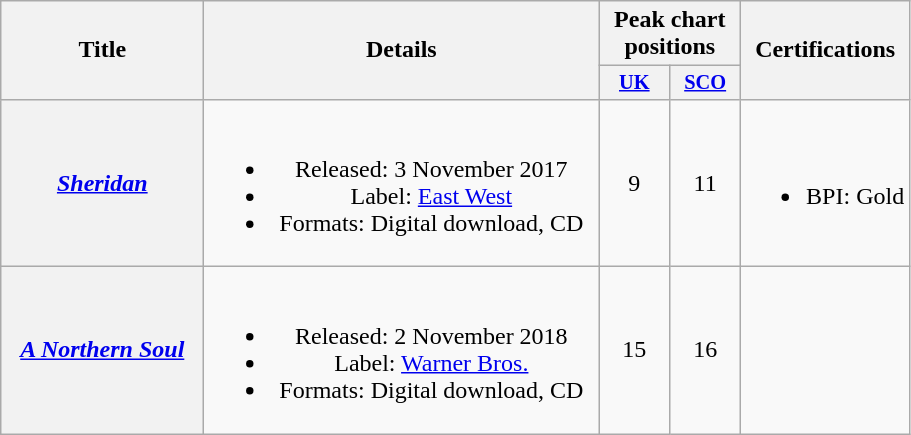<table class="wikitable plainrowheaders" style="text-align:center;">
<tr>
<th scope="col" rowspan="2" style="width:8em;">Title</th>
<th scope="col" rowspan="2" style="width:16em;">Details</th>
<th scope="col" colspan="2">Peak chart positions</th>
<th rowspan="2" scope="col">Certifications</th>
</tr>
<tr>
<th scope="col" style="width:3em;font-size:85%;"><a href='#'>UK</a><br></th>
<th scope="col" style="width:3em;font-size:85%;"><a href='#'>SCO</a><br></th>
</tr>
<tr>
<th scope="row"><em><a href='#'>Sheridan</a></em></th>
<td><br><ul><li>Released: 3 November 2017</li><li>Label: <a href='#'>East West</a></li><li>Formats: Digital download, CD</li></ul></td>
<td>9</td>
<td>11</td>
<td><br><ul><li>BPI: Gold</li></ul></td>
</tr>
<tr>
<th scope="row"><em><a href='#'>A Northern Soul</a></em></th>
<td><br><ul><li>Released: 2 November 2018</li><li>Label: <a href='#'>Warner Bros.</a></li><li>Formats: Digital download, CD</li></ul></td>
<td>15</td>
<td>16</td>
<td></td>
</tr>
</table>
